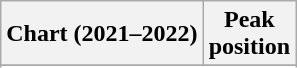<table class="wikitable sortable plainrowheaders">
<tr>
<th>Chart (2021–2022)</th>
<th>Peak<br>position</th>
</tr>
<tr>
</tr>
<tr>
</tr>
</table>
